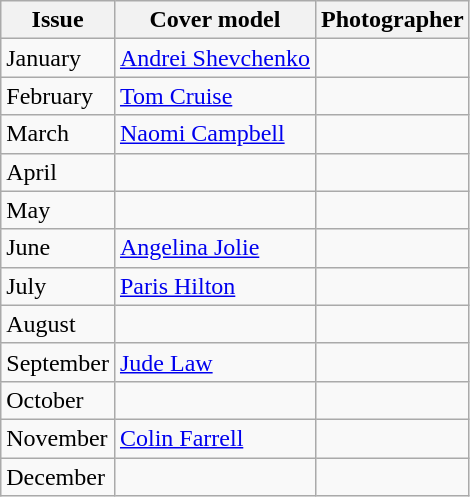<table class="sortable wikitable">
<tr>
<th>Issue</th>
<th>Cover model</th>
<th>Photographer</th>
</tr>
<tr>
<td>January</td>
<td><a href='#'>Andrei Shevchenko</a></td>
<td></td>
</tr>
<tr>
<td>February</td>
<td><a href='#'>Tom Cruise</a></td>
<td></td>
</tr>
<tr>
<td>March</td>
<td><a href='#'>Naomi Campbell</a></td>
<td></td>
</tr>
<tr>
<td>April</td>
<td></td>
<td></td>
</tr>
<tr>
<td>May</td>
<td></td>
<td></td>
</tr>
<tr>
<td>June</td>
<td><a href='#'>Angelina Jolie</a></td>
<td></td>
</tr>
<tr>
<td>July</td>
<td><a href='#'>Paris Hilton</a></td>
<td></td>
</tr>
<tr>
<td>August</td>
<td></td>
<td></td>
</tr>
<tr>
<td>September</td>
<td><a href='#'>Jude Law</a></td>
<td></td>
</tr>
<tr>
<td>October</td>
<td></td>
<td></td>
</tr>
<tr>
<td>November</td>
<td><a href='#'>Colin Farrell</a></td>
<td></td>
</tr>
<tr>
<td>December</td>
<td></td>
<td></td>
</tr>
</table>
